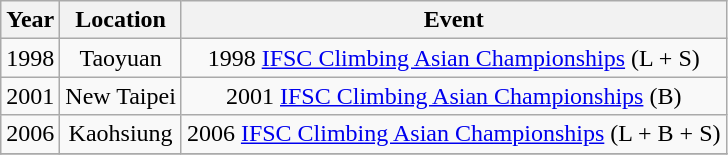<table class="wikitable sortable" style="text-align:center">
<tr>
<th>Year</th>
<th>Location</th>
<th>Event</th>
</tr>
<tr>
<td>1998</td>
<td>Taoyuan</td>
<td>1998 <a href='#'>IFSC Climbing Asian Championships</a> (L + S)</td>
</tr>
<tr>
<td>2001</td>
<td>New Taipei</td>
<td>2001 <a href='#'>IFSC Climbing Asian Championships</a> (B)</td>
</tr>
<tr>
<td>2006</td>
<td>Kaohsiung</td>
<td>2006 <a href='#'>IFSC Climbing Asian Championships</a> (L + B + S)</td>
</tr>
<tr>
</tr>
</table>
